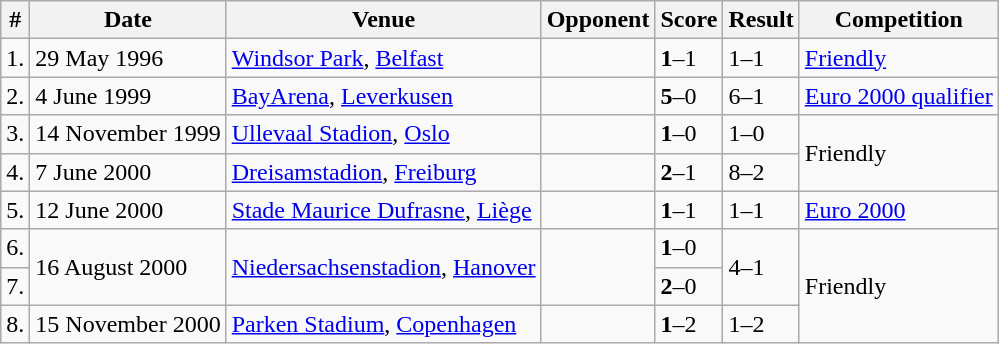<table class="wikitable">
<tr>
<th>#</th>
<th>Date</th>
<th>Venue</th>
<th>Opponent</th>
<th>Score</th>
<th>Result</th>
<th>Competition</th>
</tr>
<tr>
<td>1.</td>
<td>29 May 1996</td>
<td><a href='#'>Windsor Park</a>, <a href='#'>Belfast</a></td>
<td></td>
<td><strong>1</strong>–1</td>
<td>1–1</td>
<td><a href='#'>Friendly</a></td>
</tr>
<tr>
<td>2.</td>
<td>4 June 1999</td>
<td><a href='#'>BayArena</a>, <a href='#'>Leverkusen</a></td>
<td></td>
<td><strong>5</strong>–0</td>
<td>6–1</td>
<td><a href='#'>Euro 2000 qualifier</a></td>
</tr>
<tr>
<td>3.</td>
<td>14 November 1999</td>
<td><a href='#'>Ullevaal Stadion</a>, <a href='#'>Oslo</a></td>
<td></td>
<td><strong>1</strong>–0</td>
<td>1–0</td>
<td rowspan=2>Friendly</td>
</tr>
<tr>
<td>4.</td>
<td>7 June 2000</td>
<td><a href='#'>Dreisamstadion</a>, <a href='#'>Freiburg</a></td>
<td></td>
<td><strong>2</strong>–1</td>
<td>8–2</td>
</tr>
<tr>
<td>5.</td>
<td>12 June 2000</td>
<td><a href='#'>Stade Maurice Dufrasne</a>, <a href='#'>Liège</a></td>
<td></td>
<td><strong>1</strong>–1</td>
<td>1–1</td>
<td><a href='#'>Euro 2000</a></td>
</tr>
<tr>
<td>6.</td>
<td rowspan="2">16 August 2000</td>
<td rowspan="2"><a href='#'>Niedersachsenstadion</a>, <a href='#'>Hanover</a></td>
<td rowspan="2"></td>
<td><strong>1</strong>–0</td>
<td rowspan="2">4–1</td>
<td rowspan="3">Friendly</td>
</tr>
<tr>
<td>7.</td>
<td><strong>2</strong>–0</td>
</tr>
<tr>
<td>8.</td>
<td>15 November 2000</td>
<td><a href='#'>Parken Stadium</a>, <a href='#'>Copenhagen</a></td>
<td></td>
<td><strong>1</strong>–2</td>
<td>1–2</td>
</tr>
</table>
